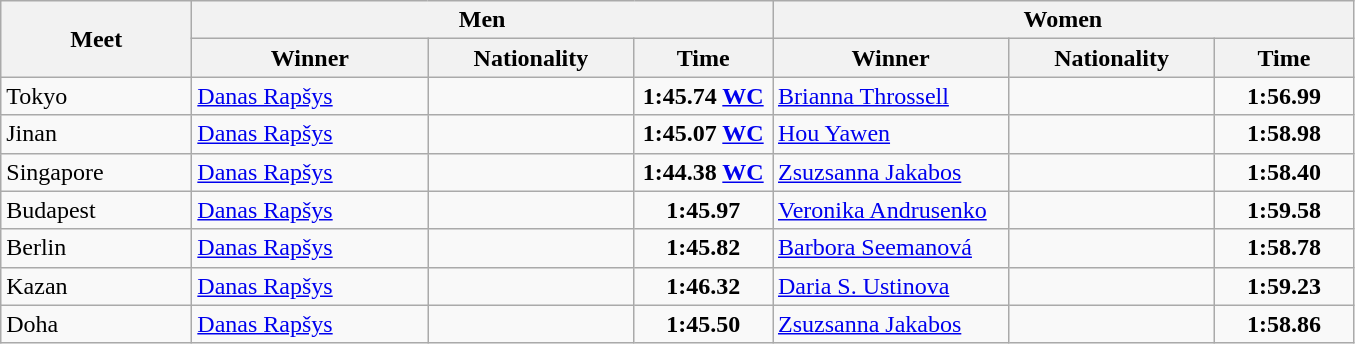<table class="wikitable">
<tr>
<th width=120 rowspan="2">Meet</th>
<th colspan="3">Men</th>
<th colspan="3">Women</th>
</tr>
<tr>
<th width=150>Winner</th>
<th width=130>Nationality</th>
<th width=85>Time</th>
<th width=150>Winner</th>
<th width=130>Nationality</th>
<th width=85>Time</th>
</tr>
<tr>
<td>Tokyo</td>
<td><a href='#'>Danas Rapšys</a></td>
<td></td>
<td align=center><strong>1:45.74 <a href='#'>WC</a></strong></td>
<td><a href='#'>Brianna Throssell</a></td>
<td></td>
<td align=center><strong>1:56.99</strong></td>
</tr>
<tr>
<td>Jinan</td>
<td><a href='#'>Danas Rapšys</a></td>
<td></td>
<td align=center><strong>1:45.07 <a href='#'>WC</a></strong></td>
<td><a href='#'>Hou Yawen</a></td>
<td></td>
<td align=center><strong>1:58.98</strong></td>
</tr>
<tr>
<td>Singapore</td>
<td><a href='#'>Danas Rapšys</a></td>
<td></td>
<td align=center><strong>1:44.38 <a href='#'>WC</a></strong></td>
<td><a href='#'>Zsuzsanna Jakabos</a></td>
<td></td>
<td align=center><strong>1:58.40</strong></td>
</tr>
<tr>
<td>Budapest</td>
<td><a href='#'>Danas Rapšys</a></td>
<td></td>
<td align=center><strong>1:45.97</strong></td>
<td><a href='#'>Veronika Andrusenko</a></td>
<td></td>
<td align=center><strong>1:59.58</strong></td>
</tr>
<tr>
<td>Berlin</td>
<td><a href='#'>Danas Rapšys</a></td>
<td></td>
<td align=center><strong>1:45.82</strong></td>
<td><a href='#'>Barbora Seemanová</a></td>
<td></td>
<td align=center><strong>1:58.78</strong></td>
</tr>
<tr>
<td>Kazan</td>
<td><a href='#'>Danas Rapšys</a></td>
<td></td>
<td align=center><strong>1:46.32</strong></td>
<td><a href='#'>Daria S. Ustinova</a></td>
<td></td>
<td align=center><strong>1:59.23</strong></td>
</tr>
<tr>
<td>Doha</td>
<td><a href='#'>Danas Rapšys</a></td>
<td></td>
<td align=center><strong>1:45.50</strong></td>
<td><a href='#'>Zsuzsanna Jakabos</a></td>
<td></td>
<td align=center><strong>1:58.86</strong></td>
</tr>
</table>
